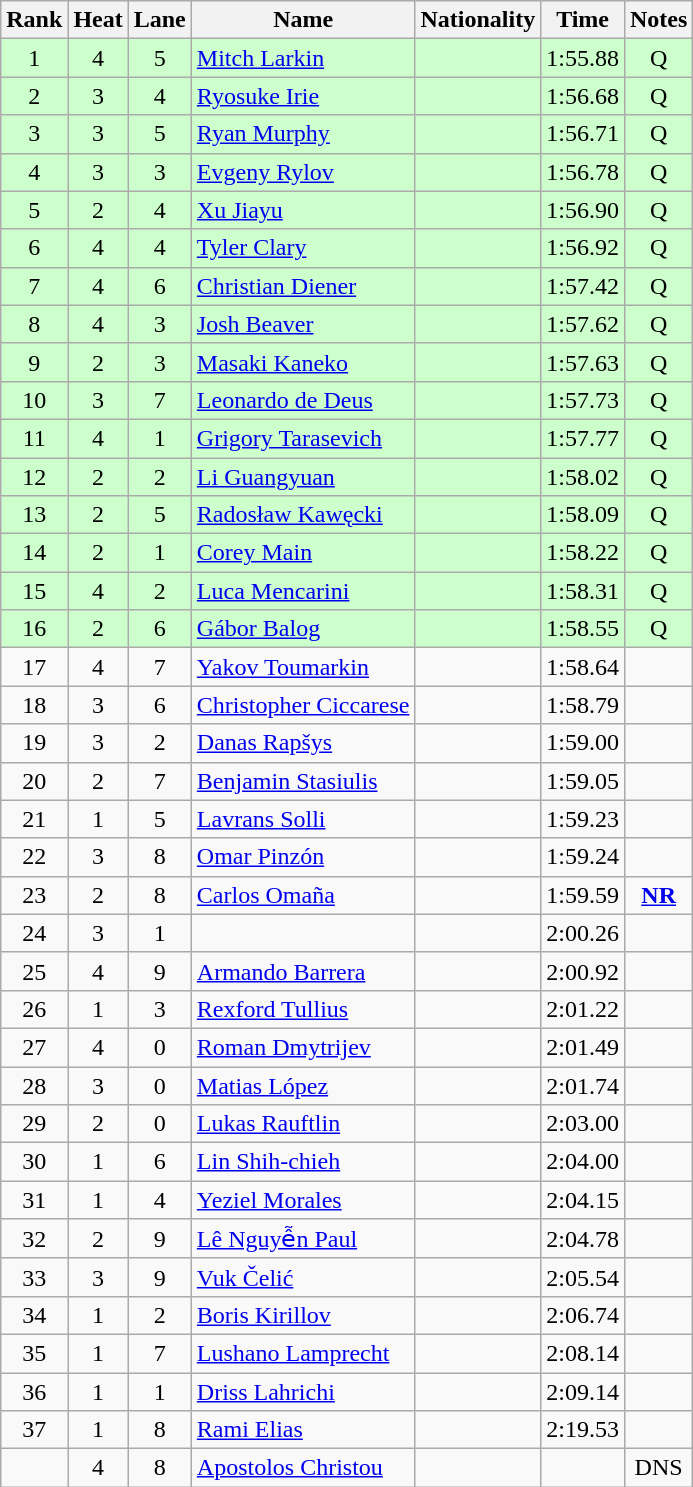<table class="wikitable sortable" style="text-align:center">
<tr>
<th>Rank</th>
<th>Heat</th>
<th>Lane</th>
<th>Name</th>
<th>Nationality</th>
<th>Time</th>
<th>Notes</th>
</tr>
<tr bgcolor=ccffcc>
<td>1</td>
<td>4</td>
<td>5</td>
<td align=left><a href='#'>Mitch Larkin</a></td>
<td align=left></td>
<td>1:55.88</td>
<td>Q</td>
</tr>
<tr bgcolor=ccffcc>
<td>2</td>
<td>3</td>
<td>4</td>
<td align=left><a href='#'>Ryosuke Irie</a></td>
<td align=left></td>
<td>1:56.68</td>
<td>Q</td>
</tr>
<tr bgcolor=ccffcc>
<td>3</td>
<td>3</td>
<td>5</td>
<td align=left><a href='#'>Ryan Murphy</a></td>
<td align=left></td>
<td>1:56.71</td>
<td>Q</td>
</tr>
<tr bgcolor=ccffcc>
<td>4</td>
<td>3</td>
<td>3</td>
<td align=left><a href='#'>Evgeny Rylov</a></td>
<td align=left></td>
<td>1:56.78</td>
<td>Q</td>
</tr>
<tr bgcolor=ccffcc>
<td>5</td>
<td>2</td>
<td>4</td>
<td align=left><a href='#'>Xu Jiayu</a></td>
<td align=left></td>
<td>1:56.90</td>
<td>Q</td>
</tr>
<tr bgcolor=ccffcc>
<td>6</td>
<td>4</td>
<td>4</td>
<td align=left><a href='#'>Tyler Clary</a></td>
<td align=left></td>
<td>1:56.92</td>
<td>Q</td>
</tr>
<tr bgcolor=ccffcc>
<td>7</td>
<td>4</td>
<td>6</td>
<td align=left><a href='#'>Christian Diener</a></td>
<td align=left></td>
<td>1:57.42</td>
<td>Q</td>
</tr>
<tr bgcolor=ccffcc>
<td>8</td>
<td>4</td>
<td>3</td>
<td align=left><a href='#'>Josh Beaver</a></td>
<td align=left></td>
<td>1:57.62</td>
<td>Q</td>
</tr>
<tr bgcolor=ccffcc>
<td>9</td>
<td>2</td>
<td>3</td>
<td align=left><a href='#'>Masaki Kaneko</a></td>
<td align=left></td>
<td>1:57.63</td>
<td>Q</td>
</tr>
<tr bgcolor=ccffcc>
<td>10</td>
<td>3</td>
<td>7</td>
<td align=left><a href='#'>Leonardo de Deus</a></td>
<td align=left></td>
<td>1:57.73</td>
<td>Q</td>
</tr>
<tr bgcolor=ccffcc>
<td>11</td>
<td>4</td>
<td>1</td>
<td align=left><a href='#'>Grigory Tarasevich</a></td>
<td align=left></td>
<td>1:57.77</td>
<td>Q</td>
</tr>
<tr bgcolor=ccffcc>
<td>12</td>
<td>2</td>
<td>2</td>
<td align=left><a href='#'>Li Guangyuan</a></td>
<td align=left></td>
<td>1:58.02</td>
<td>Q</td>
</tr>
<tr bgcolor=ccffcc>
<td>13</td>
<td>2</td>
<td>5</td>
<td align=left><a href='#'>Radosław Kawęcki</a></td>
<td align=left></td>
<td>1:58.09</td>
<td>Q</td>
</tr>
<tr bgcolor=ccffcc>
<td>14</td>
<td>2</td>
<td>1</td>
<td align=left><a href='#'>Corey Main</a></td>
<td align=left></td>
<td>1:58.22</td>
<td>Q</td>
</tr>
<tr bgcolor=ccffcc>
<td>15</td>
<td>4</td>
<td>2</td>
<td align=left><a href='#'>Luca Mencarini</a></td>
<td align=left></td>
<td>1:58.31</td>
<td>Q</td>
</tr>
<tr bgcolor=ccffcc>
<td>16</td>
<td>2</td>
<td>6</td>
<td align=left><a href='#'>Gábor Balog</a></td>
<td align=left></td>
<td>1:58.55</td>
<td>Q</td>
</tr>
<tr>
<td>17</td>
<td>4</td>
<td>7</td>
<td align=left><a href='#'>Yakov Toumarkin</a></td>
<td align=left></td>
<td>1:58.64</td>
<td></td>
</tr>
<tr>
<td>18</td>
<td>3</td>
<td>6</td>
<td align=left><a href='#'>Christopher Ciccarese</a></td>
<td align=left></td>
<td>1:58.79</td>
<td></td>
</tr>
<tr>
<td>19</td>
<td>3</td>
<td>2</td>
<td align=left><a href='#'>Danas Rapšys</a></td>
<td align=left></td>
<td>1:59.00</td>
<td></td>
</tr>
<tr>
<td>20</td>
<td>2</td>
<td>7</td>
<td align=left><a href='#'>Benjamin Stasiulis</a></td>
<td align=left></td>
<td>1:59.05</td>
<td></td>
</tr>
<tr>
<td>21</td>
<td>1</td>
<td>5</td>
<td align=left><a href='#'>Lavrans Solli</a></td>
<td align=left></td>
<td>1:59.23</td>
<td></td>
</tr>
<tr>
<td>22</td>
<td>3</td>
<td>8</td>
<td align=left><a href='#'>Omar Pinzón</a></td>
<td align=left></td>
<td>1:59.24</td>
<td></td>
</tr>
<tr>
<td>23</td>
<td>2</td>
<td>8</td>
<td align=left><a href='#'>Carlos Omaña</a></td>
<td align=left></td>
<td>1:59.59</td>
<td><strong><a href='#'>NR</a></strong></td>
</tr>
<tr>
<td>24</td>
<td>3</td>
<td>1</td>
<td align=left></td>
<td align=left></td>
<td>2:00.26</td>
<td></td>
</tr>
<tr>
<td>25</td>
<td>4</td>
<td>9</td>
<td align=left><a href='#'>Armando Barrera</a></td>
<td align=left></td>
<td>2:00.92</td>
<td></td>
</tr>
<tr>
<td>26</td>
<td>1</td>
<td>3</td>
<td align=left><a href='#'>Rexford Tullius</a></td>
<td align=left></td>
<td>2:01.22</td>
<td></td>
</tr>
<tr>
<td>27</td>
<td>4</td>
<td>0</td>
<td align=left><a href='#'>Roman Dmytrijev</a></td>
<td align=left></td>
<td>2:01.49</td>
<td></td>
</tr>
<tr>
<td>28</td>
<td>3</td>
<td>0</td>
<td align=left><a href='#'>Matias López</a></td>
<td align=left></td>
<td>2:01.74</td>
<td></td>
</tr>
<tr>
<td>29</td>
<td>2</td>
<td>0</td>
<td align=left><a href='#'>Lukas Rauftlin</a></td>
<td align=left></td>
<td>2:03.00</td>
<td></td>
</tr>
<tr>
<td>30</td>
<td>1</td>
<td>6</td>
<td align=left><a href='#'>Lin Shih-chieh</a></td>
<td align=left></td>
<td>2:04.00</td>
<td></td>
</tr>
<tr>
<td>31</td>
<td>1</td>
<td>4</td>
<td align=left><a href='#'>Yeziel Morales</a></td>
<td align=left></td>
<td>2:04.15</td>
<td></td>
</tr>
<tr>
<td>32</td>
<td>2</td>
<td>9</td>
<td align=left><a href='#'>Lê Nguyễn Paul</a></td>
<td align=left></td>
<td>2:04.78</td>
<td></td>
</tr>
<tr>
<td>33</td>
<td>3</td>
<td>9</td>
<td align=left><a href='#'>Vuk Čelić</a></td>
<td align=left></td>
<td>2:05.54</td>
<td></td>
</tr>
<tr>
<td>34</td>
<td>1</td>
<td>2</td>
<td align=left><a href='#'>Boris Kirillov</a></td>
<td align=left></td>
<td>2:06.74</td>
<td></td>
</tr>
<tr>
<td>35</td>
<td>1</td>
<td>7</td>
<td align=left><a href='#'>Lushano Lamprecht</a></td>
<td align=left></td>
<td>2:08.14</td>
<td></td>
</tr>
<tr>
<td>36</td>
<td>1</td>
<td>1</td>
<td align=left><a href='#'>Driss Lahrichi</a></td>
<td align=left></td>
<td>2:09.14</td>
<td></td>
</tr>
<tr>
<td>37</td>
<td>1</td>
<td>8</td>
<td align=left><a href='#'>Rami Elias</a></td>
<td align=left></td>
<td>2:19.53</td>
<td></td>
</tr>
<tr>
<td></td>
<td>4</td>
<td>8</td>
<td align=left><a href='#'>Apostolos Christou</a></td>
<td align=left></td>
<td></td>
<td>DNS</td>
</tr>
</table>
